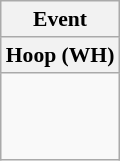<table class="wikitable" style="font-size: 90%;float:left;margin-right:1em">
<tr style="text-align: center;">
<th>Event</th>
</tr>
<tr style="text-align: center;">
<th>Hoop (WH)</th>
</tr>
<tr>
<td style=text-align:left><br><br><br></td>
</tr>
</table>
